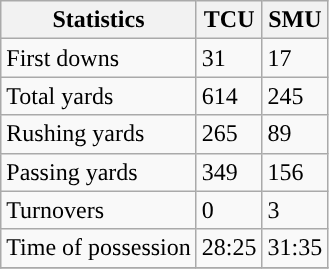<table class="wikitable">
<tr>
<th>Statistics</th>
<th>TCU</th>
<th>SMU</th>
</tr>
<tr>
<td>First downs</td>
<td>31</td>
<td>17</td>
</tr>
<tr>
<td>Total yards</td>
<td>614</td>
<td>245</td>
</tr>
<tr>
<td>Rushing yards</td>
<td>265</td>
<td>89</td>
</tr>
<tr>
<td>Passing yards</td>
<td>349</td>
<td>156</td>
</tr>
<tr>
<td>Turnovers</td>
<td>0</td>
<td>3</td>
</tr>
<tr>
<td>Time of possession</td>
<td>28:25</td>
<td>31:35</td>
</tr>
<tr>
</tr>
</table>
